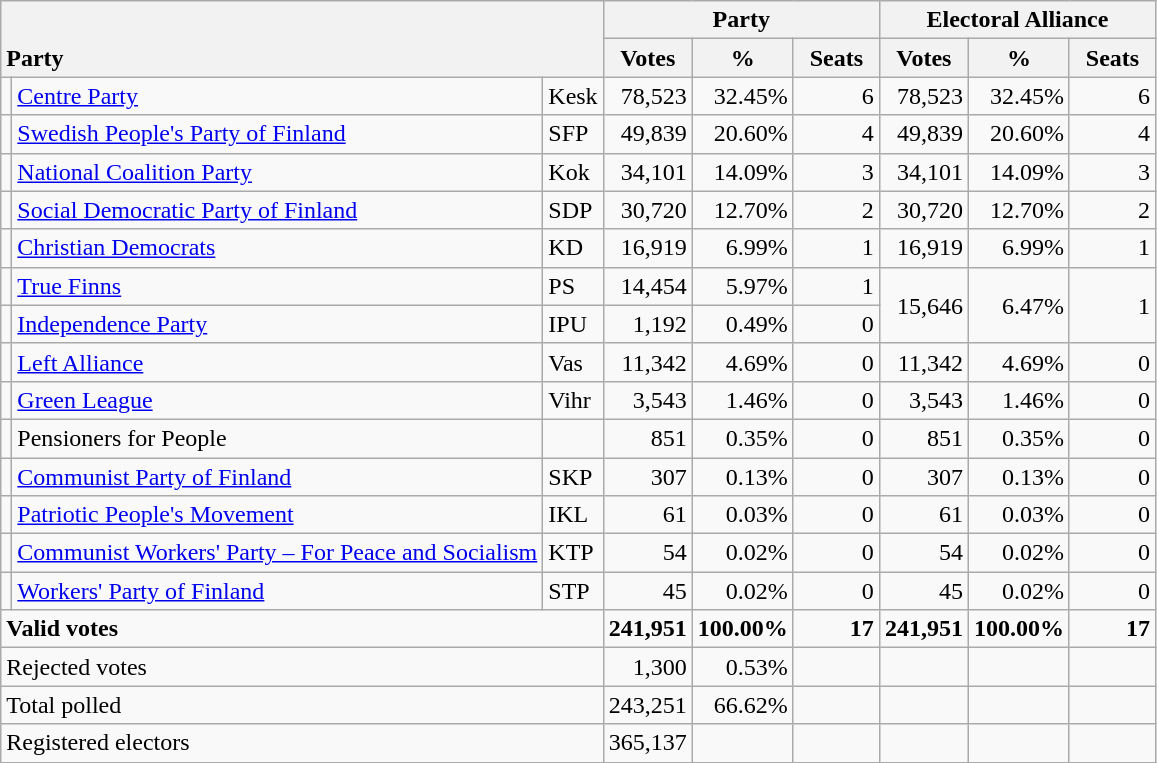<table class="wikitable" border="1" style="text-align:right;">
<tr>
<th style="text-align:left;" valign=bottom rowspan=2 colspan=3>Party</th>
<th colspan=3>Party</th>
<th colspan=3>Electoral Alliance</th>
</tr>
<tr>
<th align=center valign=bottom width="50">Votes</th>
<th align=center valign=bottom width="50">%</th>
<th align=center valign=bottom width="50">Seats</th>
<th align=center valign=bottom width="50">Votes</th>
<th align=center valign=bottom width="50">%</th>
<th align=center valign=bottom width="50">Seats</th>
</tr>
<tr>
<td></td>
<td align=left><a href='#'>Centre Party</a></td>
<td align=left>Kesk</td>
<td>78,523</td>
<td>32.45%</td>
<td>6</td>
<td>78,523</td>
<td>32.45%</td>
<td>6</td>
</tr>
<tr>
<td></td>
<td align=left><a href='#'>Swedish People's Party of Finland</a></td>
<td align=left>SFP</td>
<td>49,839</td>
<td>20.60%</td>
<td>4</td>
<td>49,839</td>
<td>20.60%</td>
<td>4</td>
</tr>
<tr>
<td></td>
<td align=left><a href='#'>National Coalition Party</a></td>
<td align=left>Kok</td>
<td>34,101</td>
<td>14.09%</td>
<td>3</td>
<td>34,101</td>
<td>14.09%</td>
<td>3</td>
</tr>
<tr>
<td></td>
<td align=left style="white-space: nowrap;"><a href='#'>Social Democratic Party of Finland</a></td>
<td align=left>SDP</td>
<td>30,720</td>
<td>12.70%</td>
<td>2</td>
<td>30,720</td>
<td>12.70%</td>
<td>2</td>
</tr>
<tr>
<td></td>
<td align=left><a href='#'>Christian Democrats</a></td>
<td align=left>KD</td>
<td>16,919</td>
<td>6.99%</td>
<td>1</td>
<td>16,919</td>
<td>6.99%</td>
<td>1</td>
</tr>
<tr>
<td></td>
<td align=left><a href='#'>True Finns</a></td>
<td align=left>PS</td>
<td>14,454</td>
<td>5.97%</td>
<td>1</td>
<td rowspan=2>15,646</td>
<td rowspan=2>6.47%</td>
<td rowspan=2>1</td>
</tr>
<tr>
<td></td>
<td align=left><a href='#'>Independence Party</a></td>
<td align=left>IPU</td>
<td>1,192</td>
<td>0.49%</td>
<td>0</td>
</tr>
<tr>
<td></td>
<td align=left><a href='#'>Left Alliance</a></td>
<td align=left>Vas</td>
<td>11,342</td>
<td>4.69%</td>
<td>0</td>
<td>11,342</td>
<td>4.69%</td>
<td>0</td>
</tr>
<tr>
<td></td>
<td align=left><a href='#'>Green League</a></td>
<td align=left>Vihr</td>
<td>3,543</td>
<td>1.46%</td>
<td>0</td>
<td>3,543</td>
<td>1.46%</td>
<td>0</td>
</tr>
<tr>
<td></td>
<td align=left>Pensioners for People</td>
<td align=left></td>
<td>851</td>
<td>0.35%</td>
<td>0</td>
<td>851</td>
<td>0.35%</td>
<td>0</td>
</tr>
<tr>
<td></td>
<td align=left><a href='#'>Communist Party of Finland</a></td>
<td align=left>SKP</td>
<td>307</td>
<td>0.13%</td>
<td>0</td>
<td>307</td>
<td>0.13%</td>
<td>0</td>
</tr>
<tr>
<td></td>
<td align=left><a href='#'>Patriotic People's Movement</a></td>
<td align=left>IKL</td>
<td>61</td>
<td>0.03%</td>
<td>0</td>
<td>61</td>
<td>0.03%</td>
<td>0</td>
</tr>
<tr>
<td></td>
<td align=left><a href='#'>Communist Workers' Party – For Peace and Socialism</a></td>
<td align=left>KTP</td>
<td>54</td>
<td>0.02%</td>
<td>0</td>
<td>54</td>
<td>0.02%</td>
<td>0</td>
</tr>
<tr>
<td></td>
<td align=left><a href='#'>Workers' Party of Finland</a></td>
<td align=left>STP</td>
<td>45</td>
<td>0.02%</td>
<td>0</td>
<td>45</td>
<td>0.02%</td>
<td>0</td>
</tr>
<tr style="font-weight:bold">
<td align=left colspan=3>Valid votes</td>
<td>241,951</td>
<td>100.00%</td>
<td>17</td>
<td>241,951</td>
<td>100.00%</td>
<td>17</td>
</tr>
<tr>
<td align=left colspan=3>Rejected votes</td>
<td>1,300</td>
<td>0.53%</td>
<td></td>
<td></td>
<td></td>
<td></td>
</tr>
<tr>
<td align=left colspan=3>Total polled</td>
<td>243,251</td>
<td>66.62%</td>
<td></td>
<td></td>
<td></td>
<td></td>
</tr>
<tr>
<td align=left colspan=3>Registered electors</td>
<td>365,137</td>
<td></td>
<td></td>
<td></td>
<td></td>
<td></td>
</tr>
</table>
